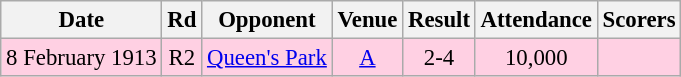<table class="wikitable sortable" style="font-size:95%; text-align:center">
<tr>
<th>Date</th>
<th>Rd</th>
<th>Opponent</th>
<th>Venue</th>
<th>Result</th>
<th>Attendance</th>
<th>Scorers</th>
</tr>
<tr bgcolor = "#ffd0e3">
<td>8 February 1913</td>
<td>R2</td>
<td><a href='#'>Queen's Park</a></td>
<td><a href='#'>A</a></td>
<td>2-4</td>
<td>10,000</td>
<td></td>
</tr>
</table>
